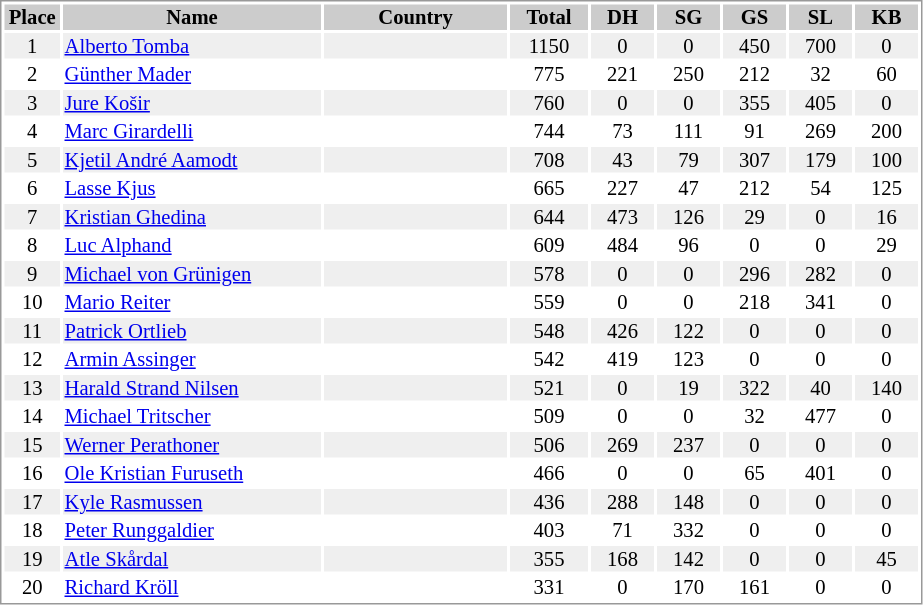<table border="0" style="border: 1px solid #999; background-color:#FFFFFF; text-align:center; font-size:86%; line-height:15px;">
<tr align="center" bgcolor="#CCCCCC">
<th width=35>Place</th>
<th width=170>Name</th>
<th width=120>Country</th>
<th width=50>Total</th>
<th width=40>DH</th>
<th width=40>SG</th>
<th width=40>GS</th>
<th width=40>SL</th>
<th width=40>KB</th>
</tr>
<tr bgcolor="#EFEFEF">
<td>1</td>
<td align="left"><a href='#'>Alberto Tomba</a></td>
<td align="left"></td>
<td>1150</td>
<td>0</td>
<td>0</td>
<td>450</td>
<td>700</td>
<td>0</td>
</tr>
<tr>
<td>2</td>
<td align="left"><a href='#'>Günther Mader</a></td>
<td align="left"></td>
<td>775</td>
<td>221</td>
<td>250</td>
<td>212</td>
<td>32</td>
<td>60</td>
</tr>
<tr bgcolor="#EFEFEF">
<td>3</td>
<td align="left"><a href='#'>Jure Košir</a></td>
<td align="left"></td>
<td>760</td>
<td>0</td>
<td>0</td>
<td>355</td>
<td>405</td>
<td>0</td>
</tr>
<tr>
<td>4</td>
<td align="left"><a href='#'>Marc Girardelli</a></td>
<td align="left"></td>
<td>744</td>
<td>73</td>
<td>111</td>
<td>91</td>
<td>269</td>
<td>200</td>
</tr>
<tr bgcolor="#EFEFEF">
<td>5</td>
<td align="left"><a href='#'>Kjetil André Aamodt</a></td>
<td align="left"></td>
<td>708</td>
<td>43</td>
<td>79</td>
<td>307</td>
<td>179</td>
<td>100</td>
</tr>
<tr>
<td>6</td>
<td align="left"><a href='#'>Lasse Kjus</a></td>
<td align="left"></td>
<td>665</td>
<td>227</td>
<td>47</td>
<td>212</td>
<td>54</td>
<td>125</td>
</tr>
<tr bgcolor="#EFEFEF">
<td>7</td>
<td align="left"><a href='#'>Kristian Ghedina</a></td>
<td align="left"></td>
<td>644</td>
<td>473</td>
<td>126</td>
<td>29</td>
<td>0</td>
<td>16</td>
</tr>
<tr>
<td>8</td>
<td align="left"><a href='#'>Luc Alphand</a></td>
<td align="left"></td>
<td>609</td>
<td>484</td>
<td>96</td>
<td>0</td>
<td>0</td>
<td>29</td>
</tr>
<tr bgcolor="#EFEFEF">
<td>9</td>
<td align="left"><a href='#'>Michael von Grünigen</a></td>
<td align="left"></td>
<td>578</td>
<td>0</td>
<td>0</td>
<td>296</td>
<td>282</td>
<td>0</td>
</tr>
<tr>
<td>10</td>
<td align="left"><a href='#'>Mario Reiter</a></td>
<td align="left"></td>
<td>559</td>
<td>0</td>
<td>0</td>
<td>218</td>
<td>341</td>
<td>0</td>
</tr>
<tr bgcolor="#EFEFEF">
<td>11</td>
<td align="left"><a href='#'>Patrick Ortlieb</a></td>
<td align="left"></td>
<td>548</td>
<td>426</td>
<td>122</td>
<td>0</td>
<td>0</td>
<td>0</td>
</tr>
<tr>
<td>12</td>
<td align="left"><a href='#'>Armin Assinger</a></td>
<td align="left"></td>
<td>542</td>
<td>419</td>
<td>123</td>
<td>0</td>
<td>0</td>
<td>0</td>
</tr>
<tr bgcolor="#EFEFEF">
<td>13</td>
<td align="left"><a href='#'>Harald Strand Nilsen</a></td>
<td align="left"></td>
<td>521</td>
<td>0</td>
<td>19</td>
<td>322</td>
<td>40</td>
<td>140</td>
</tr>
<tr>
<td>14</td>
<td align="left"><a href='#'>Michael Tritscher</a></td>
<td align="left"></td>
<td>509</td>
<td>0</td>
<td>0</td>
<td>32</td>
<td>477</td>
<td>0</td>
</tr>
<tr bgcolor="#EFEFEF">
<td>15</td>
<td align="left"><a href='#'>Werner Perathoner</a></td>
<td align="left"></td>
<td>506</td>
<td>269</td>
<td>237</td>
<td>0</td>
<td>0</td>
<td>0</td>
</tr>
<tr>
<td>16</td>
<td align="left"><a href='#'>Ole Kristian Furuseth</a></td>
<td align="left"></td>
<td>466</td>
<td>0</td>
<td>0</td>
<td>65</td>
<td>401</td>
<td>0</td>
</tr>
<tr bgcolor="#EFEFEF">
<td>17</td>
<td align="left"><a href='#'>Kyle Rasmussen</a></td>
<td align="left"></td>
<td>436</td>
<td>288</td>
<td>148</td>
<td>0</td>
<td>0</td>
<td>0</td>
</tr>
<tr>
<td>18</td>
<td align="left"><a href='#'>Peter Runggaldier</a></td>
<td align="left"></td>
<td>403</td>
<td>71</td>
<td>332</td>
<td>0</td>
<td>0</td>
<td>0</td>
</tr>
<tr bgcolor="#EFEFEF">
<td>19</td>
<td align="left"><a href='#'>Atle Skårdal</a></td>
<td align="left"></td>
<td>355</td>
<td>168</td>
<td>142</td>
<td>0</td>
<td>0</td>
<td>45</td>
</tr>
<tr>
<td>20</td>
<td align="left"><a href='#'>Richard Kröll</a></td>
<td align="left"></td>
<td>331</td>
<td>0</td>
<td>170</td>
<td>161</td>
<td>0</td>
<td>0</td>
</tr>
</table>
